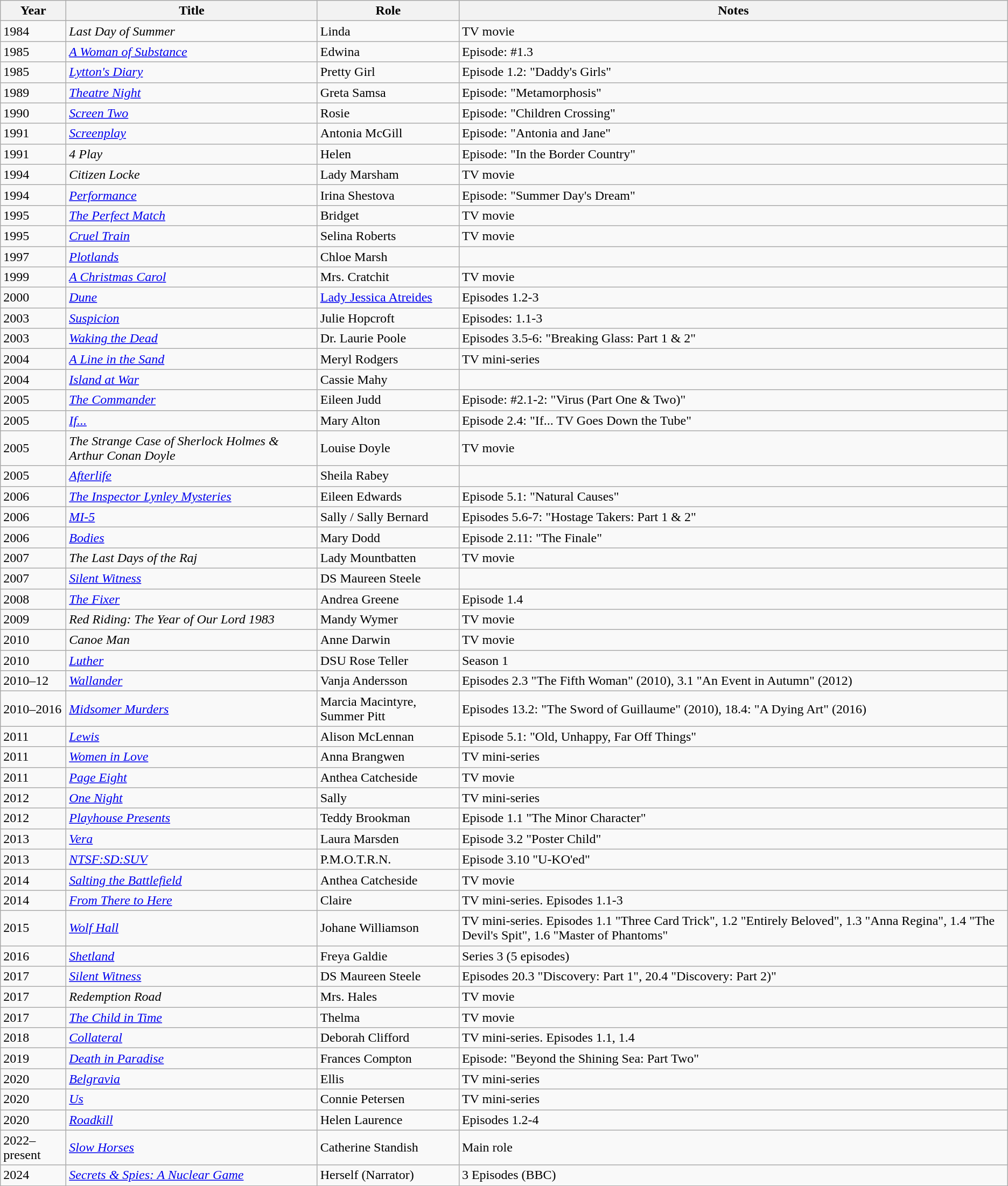<table class="wikitable sortable">
<tr>
<th>Year</th>
<th>Title</th>
<th>Role</th>
<th class="unsortable">Notes</th>
</tr>
<tr>
<td>1984</td>
<td><em>Last Day of Summer</em></td>
<td>Linda</td>
<td>TV movie</td>
</tr>
<tr>
<td>1985</td>
<td><em><a href='#'>A Woman of Substance</a></em></td>
<td>Edwina</td>
<td>Episode: #1.3</td>
</tr>
<tr>
<td>1985</td>
<td><em><a href='#'>Lytton's Diary</a></em></td>
<td>Pretty Girl</td>
<td>Episode 1.2: "Daddy's Girls"</td>
</tr>
<tr>
<td>1989</td>
<td><em><a href='#'>Theatre Night</a></em></td>
<td>Greta Samsa</td>
<td>Episode: "Metamorphosis"</td>
</tr>
<tr>
<td>1990</td>
<td><em><a href='#'>Screen Two</a></em></td>
<td>Rosie</td>
<td>Episode: "Children Crossing"</td>
</tr>
<tr>
<td>1991</td>
<td><em><a href='#'>Screenplay</a></em></td>
<td>Antonia McGill</td>
<td>Episode: "Antonia and Jane"</td>
</tr>
<tr>
<td>1991</td>
<td><em>4 Play</em></td>
<td>Helen</td>
<td>Episode: "In the Border Country"</td>
</tr>
<tr>
<td>1994</td>
<td><em>Citizen Locke</em></td>
<td>Lady Marsham</td>
<td>TV movie</td>
</tr>
<tr>
<td>1994</td>
<td><em><a href='#'>Performance</a></em></td>
<td>Irina Shestova</td>
<td>Episode: "Summer Day's Dream"</td>
</tr>
<tr>
<td>1995</td>
<td><em><a href='#'>The Perfect Match</a></em></td>
<td>Bridget</td>
<td>TV movie</td>
</tr>
<tr>
<td>1995</td>
<td><em><a href='#'>Cruel Train</a></em></td>
<td>Selina Roberts</td>
<td>TV movie</td>
</tr>
<tr>
<td>1997</td>
<td><em><a href='#'>Plotlands</a></em></td>
<td>Chloe Marsh</td>
<td></td>
</tr>
<tr>
<td>1999</td>
<td><em><a href='#'>A Christmas Carol</a></em></td>
<td>Mrs. Cratchit</td>
<td>TV movie</td>
</tr>
<tr>
<td>2000</td>
<td><em><a href='#'>Dune</a></em></td>
<td><a href='#'>Lady Jessica Atreides</a></td>
<td>Episodes 1.2-3</td>
</tr>
<tr>
<td>2003</td>
<td><em><a href='#'>Suspicion</a></em></td>
<td>Julie Hopcroft</td>
<td>Episodes: 1.1-3</td>
</tr>
<tr>
<td>2003</td>
<td><em><a href='#'>Waking the Dead</a></em></td>
<td>Dr. Laurie Poole</td>
<td>Episodes 3.5-6: "Breaking Glass: Part 1 & 2"</td>
</tr>
<tr>
<td>2004</td>
<td><em><a href='#'>A Line in the Sand</a></em></td>
<td>Meryl Rodgers</td>
<td>TV mini-series</td>
</tr>
<tr>
<td>2004</td>
<td><em><a href='#'>Island at War</a></em></td>
<td>Cassie Mahy</td>
<td></td>
</tr>
<tr>
<td>2005</td>
<td><em><a href='#'>The Commander</a></em></td>
<td>Eileen Judd</td>
<td>Episode: #2.1-2: "Virus (Part One & Two)"</td>
</tr>
<tr>
<td>2005</td>
<td><a href='#'><em>If...</em></a></td>
<td>Mary Alton</td>
<td>Episode 2.4: "If... TV Goes Down the Tube"</td>
</tr>
<tr>
<td>2005</td>
<td><em>The Strange Case of Sherlock Holmes & Arthur Conan Doyle</em></td>
<td>Louise Doyle</td>
<td>TV movie</td>
</tr>
<tr>
<td>2005</td>
<td><em> <a href='#'>Afterlife</a></em></td>
<td>Sheila Rabey</td>
<td></td>
</tr>
<tr>
<td>2006</td>
<td><em><a href='#'>The Inspector Lynley Mysteries</a></em></td>
<td>Eileen Edwards</td>
<td>Episode 5.1: "Natural Causes"</td>
</tr>
<tr>
<td>2006</td>
<td><em><a href='#'>MI-5</a></em></td>
<td>Sally / Sally Bernard</td>
<td>Episodes 5.6-7: "Hostage Takers: Part 1 & 2"</td>
</tr>
<tr>
<td>2006</td>
<td><em><a href='#'>Bodies</a></em></td>
<td>Mary Dodd</td>
<td>Episode 2.11: "The Finale"</td>
</tr>
<tr>
<td>2007</td>
<td><em>The Last Days of the Raj</em></td>
<td>Lady Mountbatten</td>
<td>TV movie</td>
</tr>
<tr>
<td>2007</td>
<td><em><a href='#'>Silent Witness</a></em></td>
<td>DS Maureen Steele</td>
<td></td>
</tr>
<tr>
<td>2008</td>
<td><a href='#'><em>The Fixer</em></a></td>
<td>Andrea Greene</td>
<td>Episode 1.4</td>
</tr>
<tr>
<td>2009</td>
<td><em>Red Riding: The Year of Our Lord 1983</em></td>
<td>Mandy Wymer</td>
<td>TV movie</td>
</tr>
<tr>
<td>2010</td>
<td><em>Canoe Man</em></td>
<td>Anne Darwin</td>
<td>TV movie</td>
</tr>
<tr>
<td>2010</td>
<td><em><a href='#'>Luther</a></em></td>
<td>DSU Rose Teller</td>
<td>Season 1</td>
</tr>
<tr>
<td>2010–12</td>
<td><em><a href='#'>Wallander</a></em></td>
<td>Vanja Andersson</td>
<td>Episodes 2.3 "The Fifth Woman" (2010), 3.1 "An Event in Autumn" (2012)</td>
</tr>
<tr>
<td>2010–2016</td>
<td><em><a href='#'>Midsomer Murders</a></em></td>
<td>Marcia Macintyre, Summer Pitt</td>
<td>Episodes 13.2: "The Sword of Guillaume" (2010), 18.4: "A Dying Art" (2016)</td>
</tr>
<tr>
<td>2011</td>
<td><em><a href='#'>Lewis</a></em></td>
<td>Alison McLennan</td>
<td>Episode 5.1: "Old, Unhappy, Far Off Things"</td>
</tr>
<tr>
<td>2011</td>
<td><em><a href='#'>Women in Love</a></em></td>
<td>Anna Brangwen</td>
<td>TV mini-series</td>
</tr>
<tr>
<td>2011</td>
<td><em><a href='#'>Page Eight</a></em></td>
<td>Anthea Catcheside</td>
<td>TV movie</td>
</tr>
<tr>
<td>2012</td>
<td><em><a href='#'>One Night</a></em></td>
<td>Sally</td>
<td>TV mini-series</td>
</tr>
<tr>
<td>2012</td>
<td><em><a href='#'>Playhouse Presents</a></em></td>
<td>Teddy Brookman</td>
<td>Episode 1.1 "The Minor Character"</td>
</tr>
<tr>
<td>2013</td>
<td><em><a href='#'>Vera</a></em></td>
<td>Laura Marsden</td>
<td>Episode 3.2 "Poster Child"</td>
</tr>
<tr>
<td>2013</td>
<td><em><a href='#'>NTSF:SD:SUV</a></em></td>
<td>P.M.O.T.R.N.</td>
<td>Episode 3.10 "U-KO'ed"</td>
</tr>
<tr>
<td>2014</td>
<td><em><a href='#'>Salting the Battlefield</a></em></td>
<td>Anthea Catcheside</td>
<td>TV movie</td>
</tr>
<tr>
<td>2014</td>
<td><em><a href='#'>From There to Here</a></em></td>
<td>Claire</td>
<td>TV mini-series. Episodes 1.1-3</td>
</tr>
<tr>
<td>2015</td>
<td><em><a href='#'>Wolf Hall</a></em></td>
<td>Johane Williamson</td>
<td>TV mini-series. Episodes 1.1 "Three Card Trick", 1.2 "Entirely Beloved", 1.3 "Anna Regina", 1.4 "The Devil's Spit", 1.6 "Master of Phantoms"</td>
</tr>
<tr>
<td>2016</td>
<td><em><a href='#'>Shetland</a></em></td>
<td>Freya Galdie</td>
<td>Series 3 (5 episodes)</td>
</tr>
<tr>
<td>2017</td>
<td><em><a href='#'>Silent Witness</a></em></td>
<td>DS Maureen Steele</td>
<td>Episodes 20.3 "Discovery: Part 1", 20.4 "Discovery: Part 2)"</td>
</tr>
<tr>
<td>2017</td>
<td><em>Redemption Road</em></td>
<td>Mrs. Hales</td>
<td>TV movie</td>
</tr>
<tr>
<td>2017</td>
<td><em><a href='#'>The Child in Time</a></em></td>
<td>Thelma</td>
<td>TV movie</td>
</tr>
<tr>
<td>2018</td>
<td><em><a href='#'>Collateral</a></em></td>
<td>Deborah Clifford</td>
<td>TV mini-series. Episodes 1.1, 1.4</td>
</tr>
<tr>
<td>2019</td>
<td><em><a href='#'>Death in Paradise</a></em></td>
<td>Frances Compton</td>
<td>Episode: "Beyond the Shining Sea: Part Two"</td>
</tr>
<tr>
<td>2020</td>
<td><em><a href='#'>Belgravia</a></em></td>
<td>Ellis</td>
<td>TV mini-series</td>
</tr>
<tr>
<td>2020</td>
<td><em><a href='#'>Us</a></em></td>
<td>Connie Petersen</td>
<td>TV mini-series</td>
</tr>
<tr>
<td>2020</td>
<td><em><a href='#'>Roadkill</a></em></td>
<td>Helen Laurence</td>
<td>Episodes 1.2-4</td>
</tr>
<tr>
<td>2022–present</td>
<td><em><a href='#'>Slow Horses</a></em></td>
<td>Catherine Standish</td>
<td>Main role</td>
</tr>
<tr>
<td>2024</td>
<td><em><a href='#'>Secrets & Spies: A Nuclear Game</a></em></td>
<td>Herself (Narrator)</td>
<td>3 Episodes (BBC)</td>
</tr>
</table>
